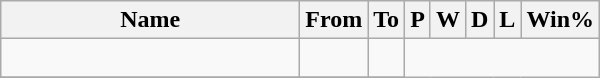<table class="wikitable sortable" style="text-align: center;">
<tr>
<th style="width:12em">Name</th>
<th>From</th>
<th>To</th>
<th>P</th>
<th>W</th>
<th>D</th>
<th>L</th>
<th>Win%</th>
</tr>
<tr>
<td align=left></td>
<td></td>
<td><br></td>
</tr>
<tr>
</tr>
</table>
